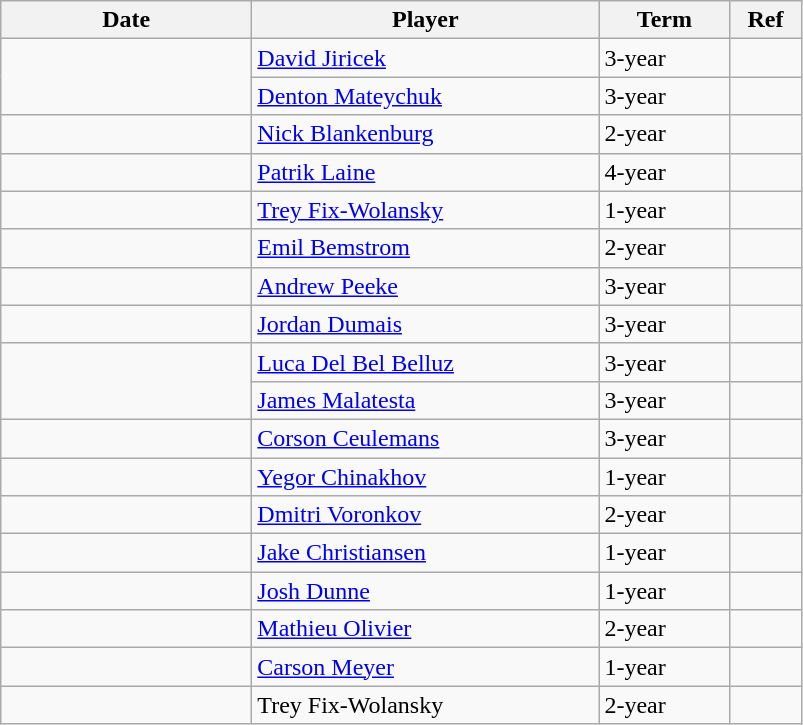<table class="wikitable">
<tr>
<th style="width: 10em;">Date</th>
<th style="width: 14em;">Player</th>
<th style="width: 5em;">Term</th>
<th style="width: 2.5em;">Ref</th>
</tr>
<tr>
<td rowspan=2></td>
<td><a href='#'>David Jiricek</a></td>
<td>3-year</td>
<td></td>
</tr>
<tr>
<td><a href='#'>Denton Mateychuk</a></td>
<td>3-year</td>
<td></td>
</tr>
<tr>
<td></td>
<td><a href='#'>Nick Blankenburg</a></td>
<td>2-year</td>
<td></td>
</tr>
<tr>
<td></td>
<td><a href='#'>Patrik Laine</a></td>
<td>4-year</td>
<td></td>
</tr>
<tr>
<td></td>
<td><a href='#'>Trey Fix-Wolansky</a></td>
<td>1-year</td>
<td></td>
</tr>
<tr>
<td></td>
<td><a href='#'>Emil Bemstrom</a></td>
<td>2-year</td>
<td></td>
</tr>
<tr>
<td></td>
<td><a href='#'>Andrew Peeke</a></td>
<td>3-year</td>
<td></td>
</tr>
<tr>
<td></td>
<td><a href='#'>Jordan Dumais</a></td>
<td>3-year</td>
<td></td>
</tr>
<tr>
<td rowspan=2></td>
<td><a href='#'>Luca Del Bel Belluz</a></td>
<td>3-year</td>
<td></td>
</tr>
<tr>
<td><a href='#'>James Malatesta</a></td>
<td>3-year</td>
<td></td>
</tr>
<tr>
<td></td>
<td><a href='#'>Corson Ceulemans</a></td>
<td>3-year</td>
<td></td>
</tr>
<tr>
<td></td>
<td><a href='#'>Yegor Chinakhov</a></td>
<td>1-year</td>
<td></td>
</tr>
<tr>
<td></td>
<td><a href='#'>Dmitri Voronkov</a></td>
<td>2-year</td>
<td></td>
</tr>
<tr>
<td></td>
<td><a href='#'>Jake Christiansen</a></td>
<td>1-year</td>
<td></td>
</tr>
<tr>
<td></td>
<td><a href='#'>Josh Dunne</a></td>
<td>1-year</td>
<td></td>
</tr>
<tr>
<td></td>
<td><a href='#'>Mathieu Olivier</a></td>
<td>2-year</td>
<td></td>
</tr>
<tr>
<td></td>
<td><a href='#'>Carson Meyer</a></td>
<td>1-year</td>
<td></td>
</tr>
<tr>
<td></td>
<td>Trey Fix-Wolansky</td>
<td>2-year</td>
<td></td>
</tr>
</table>
